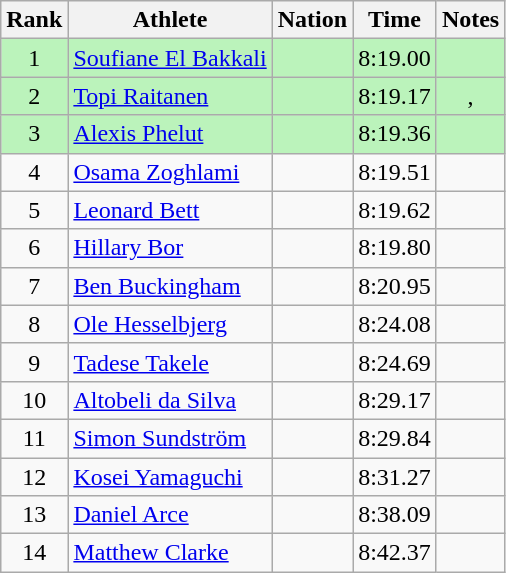<table class="wikitable sortable" style="text-align:center">
<tr>
<th>Rank</th>
<th>Athlete</th>
<th>Nation</th>
<th>Time</th>
<th>Notes</th>
</tr>
<tr bgcolor=bbf3bb>
<td>1</td>
<td align=left><a href='#'>Soufiane El Bakkali</a></td>
<td align=left></td>
<td>8:19.00</td>
<td></td>
</tr>
<tr bgcolor=bbf3bb>
<td>2</td>
<td align=left><a href='#'>Topi Raitanen</a></td>
<td align=left></td>
<td>8:19.17</td>
<td>, </td>
</tr>
<tr bgcolor=bbf3bb>
<td>3</td>
<td align=left><a href='#'>Alexis Phelut</a></td>
<td align=left></td>
<td>8:19.36</td>
<td></td>
</tr>
<tr>
<td>4</td>
<td align=left><a href='#'>Osama Zoghlami</a></td>
<td align=left></td>
<td>8:19.51</td>
<td></td>
</tr>
<tr>
<td>5</td>
<td align=left><a href='#'>Leonard Bett</a></td>
<td align=left></td>
<td>8:19.62</td>
<td></td>
</tr>
<tr>
<td>6</td>
<td align=left><a href='#'>Hillary Bor</a></td>
<td align=left></td>
<td>8:19.80</td>
<td></td>
</tr>
<tr>
<td>7</td>
<td align=left><a href='#'>Ben Buckingham</a></td>
<td align=left></td>
<td>8:20.95</td>
<td></td>
</tr>
<tr>
<td>8</td>
<td align=left><a href='#'>Ole Hesselbjerg</a></td>
<td align=left></td>
<td>8:24.08</td>
<td></td>
</tr>
<tr>
<td>9</td>
<td align=left><a href='#'>Tadese Takele</a></td>
<td align=left></td>
<td>8:24.69</td>
<td></td>
</tr>
<tr>
<td>10</td>
<td align=left><a href='#'>Altobeli da Silva</a></td>
<td align=left></td>
<td>8:29.17</td>
<td></td>
</tr>
<tr>
<td>11</td>
<td align=left><a href='#'>Simon Sundström</a></td>
<td align=left></td>
<td>8:29.84</td>
<td></td>
</tr>
<tr>
<td>12</td>
<td align=left><a href='#'>Kosei Yamaguchi</a></td>
<td align=left></td>
<td>8:31.27</td>
<td></td>
</tr>
<tr>
<td>13</td>
<td align=left><a href='#'>Daniel Arce</a></td>
<td align=left></td>
<td>8:38.09</td>
<td></td>
</tr>
<tr>
<td>14</td>
<td align=left><a href='#'>Matthew Clarke</a></td>
<td align=left></td>
<td>8:42.37</td>
<td></td>
</tr>
</table>
